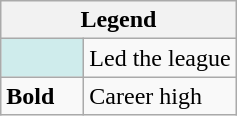<table class="wikitable mw-collapsible mw-collapsed">
<tr>
<th colspan="2">Legend</th>
</tr>
<tr>
<td style="background:#cfecec; width:3em;"></td>
<td>Led the league</td>
</tr>
<tr>
<td><strong>Bold</strong></td>
<td>Career high</td>
</tr>
</table>
